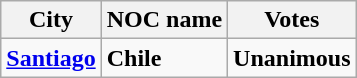<table class="wikitable">
<tr>
<th>City</th>
<th>NOC name</th>
<th>Votes</th>
</tr>
<tr>
<td><strong><a href='#'>Santiago</a></strong></td>
<td><strong> Chile</strong></td>
<td align=center><strong>Unanimous</strong></td>
</tr>
</table>
